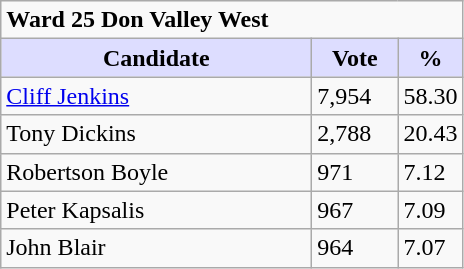<table class="wikitable plainrowheaders">
<tr>
<td colspan="3"><strong>Ward 25 Don Valley West</strong></td>
</tr>
<tr>
<th style="background:#ddf; width:200px;">Candidate</th>
<th style="background:#ddf; width:50px;">Vote</th>
<th style="background:#ddf; width:30px;">%</th>
</tr>
<tr>
<td><a href='#'>Cliff Jenkins</a></td>
<td>7,954</td>
<td>58.30</td>
</tr>
<tr>
<td>Tony Dickins</td>
<td>2,788</td>
<td>20.43</td>
</tr>
<tr>
<td>Robertson Boyle</td>
<td>971</td>
<td>7.12</td>
</tr>
<tr>
<td>Peter Kapsalis</td>
<td>967</td>
<td>7.09</td>
</tr>
<tr>
<td>John Blair</td>
<td>964</td>
<td>7.07</td>
</tr>
</table>
